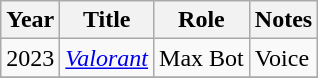<table class="wikitable sortable">
<tr>
<th>Year</th>
<th>Title</th>
<th>Role</th>
<th>Notes</th>
</tr>
<tr>
<td>2023</td>
<td><em><a href='#'>Valorant</a></em></td>
<td>Max Bot</td>
<td>Voice</td>
</tr>
<tr>
</tr>
</table>
